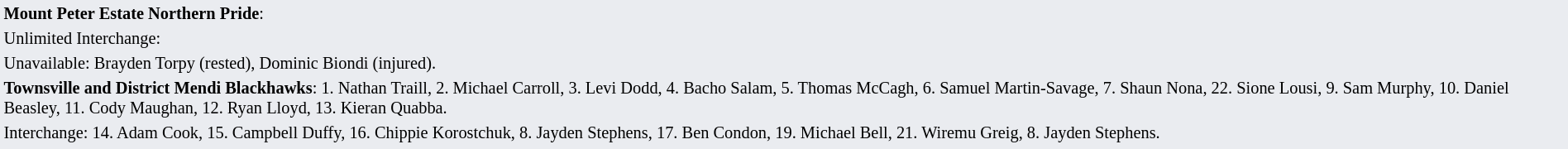<table style="background:#eaecf0; font-size:85%; width:100%;">
<tr>
<td><strong>Mount Peter Estate Northern Pride</strong>:             </td>
</tr>
<tr>
<td>Unlimited Interchange:       </td>
</tr>
<tr>
<td>Unavailable: Brayden Torpy (rested), Dominic Biondi (injured).</td>
</tr>
<tr>
<td><strong>Townsville and District Mendi Blackhawks</strong>: 1. Nathan Traill, 2. Michael Carroll, 3. Levi Dodd, 4. Bacho Salam, 5. Thomas McCagh, 6. Samuel Martin-Savage, 7. Shaun Nona, 22. Sione Lousi, 9. Sam Murphy, 10. Daniel Beasley, 11. Cody Maughan, 12. Ryan Lloyd, 13. Kieran Quabba.</td>
</tr>
<tr>
<td>Interchange: 14. Adam Cook, 15. Campbell Duffy, 16. Chippie Korostchuk, 8. Jayden Stephens, 17. Ben Condon, 19. Michael Bell, 21. Wiremu Greig, 8. Jayden Stephens.</td>
</tr>
<tr>
</tr>
</table>
